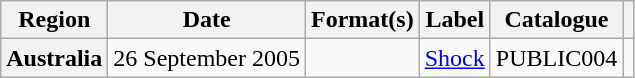<table class="wikitable plainrowheaders">
<tr>
<th scope="col">Region</th>
<th scope="col">Date</th>
<th scope="col">Format(s)</th>
<th scope="col">Label</th>
<th scope="col">Catalogue</th>
<th scope="col"></th>
</tr>
<tr>
<th scope="row">Australia</th>
<td>26 September 2005</td>
<td></td>
<td><a href='#'>Shock</a></td>
<td>PUBLIC004</td>
<td align="center"></td>
</tr>
</table>
